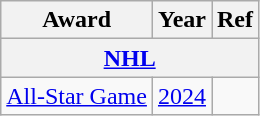<table class="wikitable">
<tr>
<th>Award</th>
<th>Year</th>
<th>Ref</th>
</tr>
<tr>
<th colspan="3"><a href='#'>NHL</a></th>
</tr>
<tr>
<td><a href='#'>All-Star Game</a></td>
<td><a href='#'>2024</a></td>
<td></td>
</tr>
</table>
